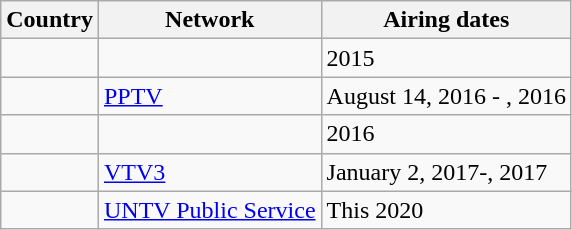<table class="wikitable">
<tr>
<th>Country</th>
<th>Network</th>
<th>Airing dates</th>
</tr>
<tr>
<td></td>
<td></td>
<td>2015</td>
</tr>
<tr>
<td></td>
<td><a href='#'>PPTV</a></td>
<td>August 14, 2016 - , 2016 </td>
</tr>
<tr>
<td></td>
<td></td>
<td>2016</td>
</tr>
<tr>
<td></td>
<td><a href='#'>VTV3</a></td>
<td>January 2, 2017-, 2017 </td>
</tr>
<tr>
<td></td>
<td><a href='#'>UNTV Public Service</a></td>
<td>This 2020</td>
</tr>
</table>
